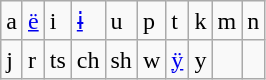<table class="wikitable">
<tr>
<td>a</td>
<td><a href='#'>ë</a></td>
<td>i</td>
<td><a href='#'>ɨ</a></td>
<td>u</td>
<td>p</td>
<td>t</td>
<td>k</td>
<td>m</td>
<td>n</td>
</tr>
<tr>
<td>j</td>
<td>r</td>
<td>ts</td>
<td>ch</td>
<td>sh</td>
<td>w</td>
<td><a href='#'>ÿ</a></td>
<td>y</td>
<td></td>
<td></td>
</tr>
</table>
